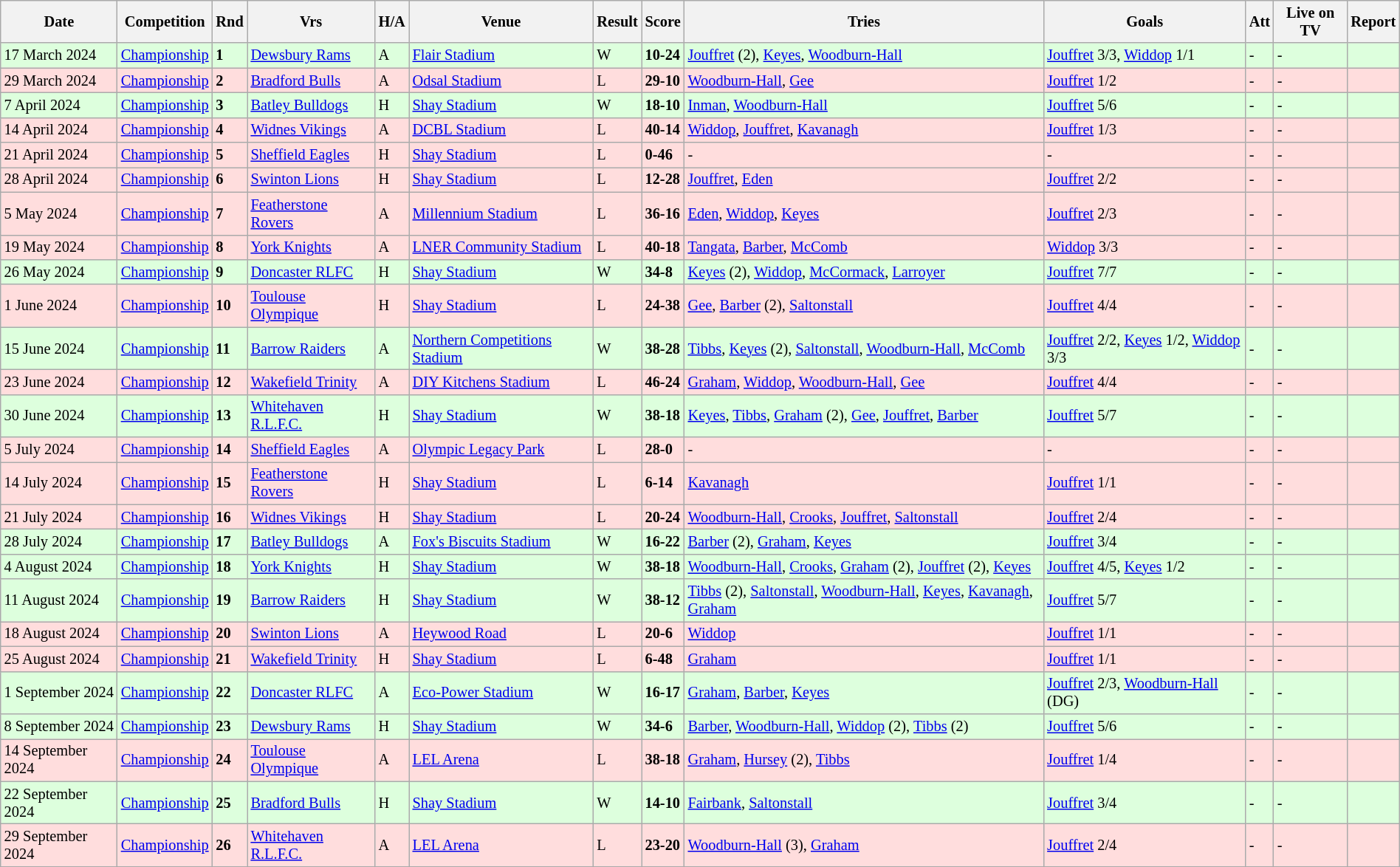<table class="wikitable"  style="font-size:85%; width:100%;">
<tr>
<th>Date</th>
<th>Competition</th>
<th>Rnd</th>
<th>Vrs</th>
<th>H/A</th>
<th>Venue</th>
<th>Result</th>
<th>Score</th>
<th>Tries</th>
<th>Goals</th>
<th>Att</th>
<th>Live on TV</th>
<th>Report</th>
</tr>
<tr style="background:#ddffdd;" width=20 | >
<td>17 March 2024</td>
<td><a href='#'>Championship</a></td>
<td><strong>1</strong></td>
<td><a href='#'>Dewsbury Rams</a></td>
<td>A</td>
<td><a href='#'>Flair Stadium</a></td>
<td>W</td>
<td><strong>10-24</strong></td>
<td><a href='#'>Jouffret</a> (2), <a href='#'>Keyes</a>, <a href='#'>Woodburn-Hall</a></td>
<td><a href='#'>Jouffret</a> 3/3, <a href='#'>Widdop</a> 1/1</td>
<td>-</td>
<td>-</td>
<td></td>
</tr>
<tr style="background:#ffdddd;" width=20 | >
<td>29 March 2024</td>
<td><a href='#'>Championship</a></td>
<td><strong>2</strong></td>
<td><a href='#'>Bradford Bulls</a></td>
<td>A</td>
<td><a href='#'>Odsal Stadium</a></td>
<td>L</td>
<td><strong>29-10</strong></td>
<td><a href='#'>Woodburn-Hall</a>, <a href='#'>Gee</a></td>
<td><a href='#'>Jouffret</a> 1/2</td>
<td>-</td>
<td>-</td>
<td></td>
</tr>
<tr style="background:#ddffdd;" width=20 | >
<td>7 April 2024</td>
<td><a href='#'>Championship</a></td>
<td><strong>3</strong></td>
<td><a href='#'>Batley Bulldogs</a></td>
<td>H</td>
<td><a href='#'>Shay Stadium</a></td>
<td>W</td>
<td><strong>18-10</strong></td>
<td><a href='#'>Inman</a>, <a href='#'>Woodburn-Hall</a></td>
<td><a href='#'>Jouffret</a> 5/6</td>
<td>-</td>
<td>-</td>
<td></td>
</tr>
<tr style="background:#ffdddd;" width=20 | >
<td>14 April 2024</td>
<td><a href='#'>Championship</a></td>
<td><strong>4</strong></td>
<td><a href='#'>Widnes Vikings</a></td>
<td>A</td>
<td><a href='#'>DCBL Stadium</a></td>
<td>L</td>
<td><strong>40-14</strong></td>
<td><a href='#'>Widdop</a>, <a href='#'>Jouffret</a>, <a href='#'>Kavanagh</a></td>
<td><a href='#'>Jouffret</a> 1/3</td>
<td>-</td>
<td>-</td>
<td></td>
</tr>
<tr style="background:#ffdddd;" width=20 | >
<td>21 April 2024</td>
<td><a href='#'>Championship</a></td>
<td><strong>5</strong></td>
<td><a href='#'>Sheffield Eagles</a></td>
<td>H</td>
<td><a href='#'>Shay Stadium</a></td>
<td>L</td>
<td><strong>0-46</strong></td>
<td>-</td>
<td>-</td>
<td>-</td>
<td>-</td>
<td></td>
</tr>
<tr style="background:#ffdddd;" width=20 | >
<td>28 April 2024</td>
<td><a href='#'>Championship</a></td>
<td><strong>6</strong></td>
<td><a href='#'>Swinton Lions</a></td>
<td>H</td>
<td><a href='#'>Shay Stadium</a></td>
<td>L</td>
<td><strong>12-28</strong></td>
<td><a href='#'>Jouffret</a>, <a href='#'>Eden</a></td>
<td><a href='#'>Jouffret</a> 2/2</td>
<td>-</td>
<td>-</td>
<td></td>
</tr>
<tr style="background:#ffdddd;" width=20 | >
<td>5 May 2024</td>
<td><a href='#'>Championship</a></td>
<td><strong>7</strong></td>
<td><a href='#'>Featherstone Rovers</a></td>
<td>A</td>
<td><a href='#'>Millennium Stadium</a></td>
<td>L</td>
<td><strong>36-16</strong></td>
<td><a href='#'>Eden</a>, <a href='#'>Widdop</a>, <a href='#'>Keyes</a></td>
<td><a href='#'>Jouffret</a> 2/3</td>
<td>-</td>
<td>-</td>
<td></td>
</tr>
<tr style="background:#ffdddd;" width=20 | >
<td>19 May 2024</td>
<td><a href='#'>Championship</a></td>
<td><strong>8</strong></td>
<td><a href='#'>York Knights</a></td>
<td>A</td>
<td><a href='#'>LNER Community Stadium</a></td>
<td>L</td>
<td><strong>40-18</strong></td>
<td><a href='#'>Tangata</a>, <a href='#'>Barber</a>, <a href='#'>McComb</a></td>
<td><a href='#'>Widdop</a> 3/3</td>
<td>-</td>
<td>-</td>
<td></td>
</tr>
<tr style="background:#ddffdd;" width=20 | >
<td>26 May 2024</td>
<td><a href='#'>Championship</a></td>
<td><strong>9</strong></td>
<td><a href='#'>Doncaster RLFC</a></td>
<td>H</td>
<td><a href='#'>Shay Stadium</a></td>
<td>W</td>
<td><strong>34-8</strong></td>
<td><a href='#'>Keyes</a> (2), <a href='#'>Widdop</a>, <a href='#'>McCormack</a>, <a href='#'>Larroyer</a></td>
<td><a href='#'>Jouffret</a> 7/7</td>
<td>-</td>
<td>-</td>
<td></td>
</tr>
<tr style="background:#ffdddd;" width=20 | >
<td>1 June 2024</td>
<td><a href='#'>Championship</a></td>
<td><strong>10</strong></td>
<td><a href='#'>Toulouse Olympique</a></td>
<td>H</td>
<td><a href='#'>Shay Stadium</a></td>
<td>L</td>
<td><strong>24-38</strong></td>
<td><a href='#'>Gee</a>, <a href='#'>Barber</a> (2), <a href='#'>Saltonstall</a></td>
<td><a href='#'>Jouffret</a> 4/4</td>
<td>-</td>
<td>-</td>
<td></td>
</tr>
<tr style="background:#ddffdd;" width=20 | >
<td>15 June 2024</td>
<td><a href='#'>Championship</a></td>
<td><strong>11</strong></td>
<td><a href='#'>Barrow Raiders</a></td>
<td>A</td>
<td><a href='#'>Northern Competitions Stadium</a></td>
<td>W</td>
<td><strong>38-28</strong></td>
<td><a href='#'>Tibbs</a>, <a href='#'>Keyes</a> (2), <a href='#'>Saltonstall</a>, <a href='#'>Woodburn-Hall</a>, <a href='#'>McComb</a></td>
<td><a href='#'>Jouffret</a> 2/2, <a href='#'>Keyes</a> 1/2, <a href='#'>Widdop</a> 3/3</td>
<td>-</td>
<td>-</td>
<td></td>
</tr>
<tr style="background:#ffdddd;" width=20 | >
<td>23 June 2024</td>
<td><a href='#'>Championship</a></td>
<td><strong>12</strong></td>
<td><a href='#'>Wakefield Trinity</a></td>
<td>A</td>
<td><a href='#'>DIY Kitchens Stadium</a></td>
<td>L</td>
<td><strong>46-24</strong></td>
<td><a href='#'>Graham</a>, <a href='#'>Widdop</a>, <a href='#'>Woodburn-Hall</a>, <a href='#'>Gee</a></td>
<td><a href='#'>Jouffret</a> 4/4</td>
<td>-</td>
<td>-</td>
<td></td>
</tr>
<tr style="background:#ddffdd;" width=20 | >
<td>30 June 2024</td>
<td><a href='#'>Championship</a></td>
<td><strong>13</strong></td>
<td><a href='#'>Whitehaven R.L.F.C.</a></td>
<td>H</td>
<td><a href='#'>Shay Stadium</a></td>
<td>W</td>
<td><strong>38-18</strong></td>
<td><a href='#'>Keyes</a>, <a href='#'>Tibbs</a>, <a href='#'>Graham</a> (2), <a href='#'>Gee</a>, <a href='#'>Jouffret</a>, <a href='#'>Barber</a></td>
<td><a href='#'>Jouffret</a> 5/7</td>
<td>-</td>
<td>-</td>
<td></td>
</tr>
<tr style="background:#ffdddd;" width=20 | >
<td>5 July 2024</td>
<td><a href='#'>Championship</a></td>
<td><strong>14</strong></td>
<td><a href='#'>Sheffield Eagles</a></td>
<td>A</td>
<td><a href='#'>Olympic Legacy Park</a></td>
<td>L</td>
<td><strong>28-0</strong></td>
<td>-</td>
<td>-</td>
<td>-</td>
<td>-</td>
<td></td>
</tr>
<tr style="background:#ffdddd;" width=20 | >
<td>14 July 2024</td>
<td><a href='#'>Championship</a></td>
<td><strong>15</strong></td>
<td><a href='#'>Featherstone Rovers</a></td>
<td>H</td>
<td><a href='#'>Shay Stadium</a></td>
<td>L</td>
<td><strong>6-14</strong></td>
<td><a href='#'>Kavanagh</a></td>
<td><a href='#'>Jouffret</a> 1/1</td>
<td>-</td>
<td>-</td>
<td></td>
</tr>
<tr style="background:#ffdddd;" width=20 | >
<td>21 July 2024</td>
<td><a href='#'>Championship</a></td>
<td><strong>16</strong></td>
<td><a href='#'>Widnes Vikings</a></td>
<td>H</td>
<td><a href='#'>Shay Stadium</a></td>
<td>L</td>
<td><strong>20-24</strong></td>
<td><a href='#'>Woodburn-Hall</a>, <a href='#'>Crooks</a>, <a href='#'>Jouffret</a>, <a href='#'>Saltonstall</a></td>
<td><a href='#'>Jouffret</a> 2/4</td>
<td>-</td>
<td>-</td>
<td></td>
</tr>
<tr style="background:#ddffdd;" width=20 | >
<td>28 July 2024</td>
<td><a href='#'>Championship</a></td>
<td><strong>17</strong></td>
<td><a href='#'>Batley Bulldogs</a></td>
<td>A</td>
<td><a href='#'>Fox's Biscuits Stadium</a></td>
<td>W</td>
<td><strong>16-22</strong></td>
<td><a href='#'>Barber</a> (2), <a href='#'>Graham</a>, <a href='#'>Keyes</a></td>
<td><a href='#'>Jouffret</a> 3/4</td>
<td>-</td>
<td>-</td>
<td></td>
</tr>
<tr style="background:#ddffdd;" width=20 | >
<td>4 August 2024</td>
<td><a href='#'>Championship</a></td>
<td><strong>18</strong></td>
<td><a href='#'>York Knights</a></td>
<td>H</td>
<td><a href='#'>Shay Stadium</a></td>
<td>W</td>
<td><strong>38-18</strong></td>
<td><a href='#'>Woodburn-Hall</a>, <a href='#'>Crooks</a>, <a href='#'>Graham</a> (2), <a href='#'>Jouffret</a> (2), <a href='#'>Keyes</a></td>
<td><a href='#'>Jouffret</a> 4/5, <a href='#'>Keyes</a> 1/2</td>
<td>-</td>
<td>-</td>
<td></td>
</tr>
<tr style="background:#ddffdd;" width=20 | >
<td>11 August 2024</td>
<td><a href='#'>Championship</a></td>
<td><strong>19</strong></td>
<td><a href='#'>Barrow Raiders</a></td>
<td>H</td>
<td><a href='#'>Shay Stadium</a></td>
<td>W</td>
<td><strong>38-12</strong></td>
<td><a href='#'>Tibbs</a> (2), <a href='#'>Saltonstall</a>, <a href='#'>Woodburn-Hall</a>, <a href='#'>Keyes</a>, <a href='#'>Kavanagh</a>, <a href='#'>Graham</a></td>
<td><a href='#'>Jouffret</a> 5/7</td>
<td>-</td>
<td>-</td>
<td></td>
</tr>
<tr style="background:#ffdddd;" width=20 | >
<td>18 August 2024</td>
<td><a href='#'>Championship</a></td>
<td><strong>20</strong></td>
<td><a href='#'>Swinton Lions</a></td>
<td>A</td>
<td><a href='#'>Heywood Road</a></td>
<td>L</td>
<td><strong>20-6</strong></td>
<td><a href='#'>Widdop</a></td>
<td><a href='#'>Jouffret</a> 1/1</td>
<td>-</td>
<td>-</td>
<td></td>
</tr>
<tr style="background:#ffdddd;" width=20 | >
<td>25 August 2024</td>
<td><a href='#'>Championship</a></td>
<td><strong>21</strong></td>
<td><a href='#'>Wakefield Trinity</a></td>
<td>H</td>
<td><a href='#'>Shay Stadium</a></td>
<td>L</td>
<td><strong>6-48</strong></td>
<td><a href='#'>Graham</a></td>
<td><a href='#'>Jouffret</a> 1/1</td>
<td>-</td>
<td>-</td>
<td></td>
</tr>
<tr style="background:#ddffdd;" width=20 | >
<td>1 September 2024</td>
<td><a href='#'>Championship</a></td>
<td><strong>22</strong></td>
<td><a href='#'>Doncaster RLFC</a></td>
<td>A</td>
<td><a href='#'>Eco-Power Stadium</a></td>
<td>W</td>
<td><strong>16-17</strong></td>
<td><a href='#'>Graham</a>, <a href='#'>Barber</a>, <a href='#'>Keyes</a></td>
<td><a href='#'>Jouffret</a> 2/3, <a href='#'>Woodburn-Hall</a> (DG)</td>
<td>-</td>
<td>-</td>
<td></td>
</tr>
<tr style="background:#ddffdd;" width=20 | >
<td>8 September 2024</td>
<td><a href='#'>Championship</a></td>
<td><strong>23</strong></td>
<td><a href='#'>Dewsbury Rams</a></td>
<td>H</td>
<td><a href='#'>Shay Stadium</a></td>
<td>W</td>
<td><strong>34-6</strong></td>
<td><a href='#'>Barber</a>, <a href='#'>Woodburn-Hall</a>, <a href='#'>Widdop</a> (2), <a href='#'>Tibbs</a> (2)</td>
<td><a href='#'>Jouffret</a> 5/6</td>
<td>-</td>
<td>-</td>
<td></td>
</tr>
<tr style="background:#ffdddd;" width=20 | >
<td>14 September 2024</td>
<td><a href='#'>Championship</a></td>
<td><strong>24</strong></td>
<td><a href='#'>Toulouse Olympique</a></td>
<td>A</td>
<td><a href='#'>LEL Arena</a></td>
<td>L</td>
<td><strong>38-18</strong></td>
<td><a href='#'>Graham</a>, <a href='#'>Hursey</a> (2), <a href='#'>Tibbs</a></td>
<td><a href='#'>Jouffret</a> 1/4</td>
<td>-</td>
<td>-</td>
<td></td>
</tr>
<tr style="background:#ddffdd;" width=20 | >
<td>22 September 2024</td>
<td><a href='#'>Championship</a></td>
<td><strong>25</strong></td>
<td><a href='#'>Bradford Bulls</a></td>
<td>H</td>
<td><a href='#'>Shay Stadium</a></td>
<td>W</td>
<td><strong>14-10</strong></td>
<td><a href='#'>Fairbank</a>, <a href='#'>Saltonstall</a></td>
<td><a href='#'>Jouffret</a> 3/4</td>
<td>-</td>
<td>-</td>
<td></td>
</tr>
<tr style="background:#ffdddd;" width=20 | >
<td>29 September 2024</td>
<td><a href='#'>Championship</a></td>
<td><strong>26</strong></td>
<td><a href='#'>Whitehaven R.L.F.C.</a></td>
<td>A</td>
<td><a href='#'>LEL Arena</a></td>
<td>L</td>
<td><strong>23-20</strong></td>
<td><a href='#'>Woodburn-Hall</a> (3), <a href='#'>Graham</a></td>
<td><a href='#'>Jouffret</a> 2/4</td>
<td>-</td>
<td>-</td>
<td></td>
</tr>
<tr>
</tr>
</table>
